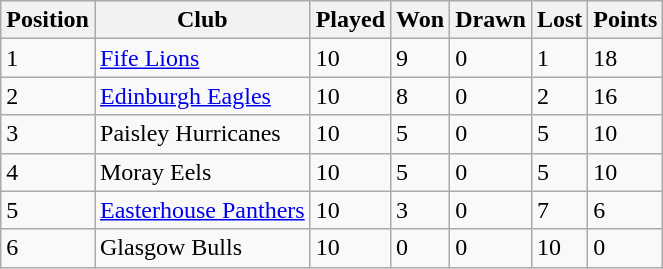<table class="wikitable">
<tr>
<th>Position</th>
<th>Club</th>
<th>Played</th>
<th>Won</th>
<th>Drawn</th>
<th>Lost</th>
<th>Points</th>
</tr>
<tr>
<td>1</td>
<td><a href='#'>Fife Lions</a></td>
<td>10</td>
<td>9</td>
<td>0</td>
<td>1</td>
<td>18</td>
</tr>
<tr>
<td>2</td>
<td><a href='#'>Edinburgh Eagles</a></td>
<td>10</td>
<td>8</td>
<td>0</td>
<td>2</td>
<td>16</td>
</tr>
<tr>
<td>3</td>
<td>Paisley Hurricanes</td>
<td>10</td>
<td>5</td>
<td>0</td>
<td>5</td>
<td>10</td>
</tr>
<tr>
<td>4</td>
<td>Moray Eels</td>
<td>10</td>
<td>5</td>
<td>0</td>
<td>5</td>
<td>10</td>
</tr>
<tr>
<td>5</td>
<td><a href='#'>Easterhouse Panthers</a></td>
<td>10</td>
<td>3</td>
<td>0</td>
<td>7</td>
<td>6</td>
</tr>
<tr>
<td>6</td>
<td>Glasgow Bulls</td>
<td>10</td>
<td>0</td>
<td>0</td>
<td>10</td>
<td>0</td>
</tr>
</table>
